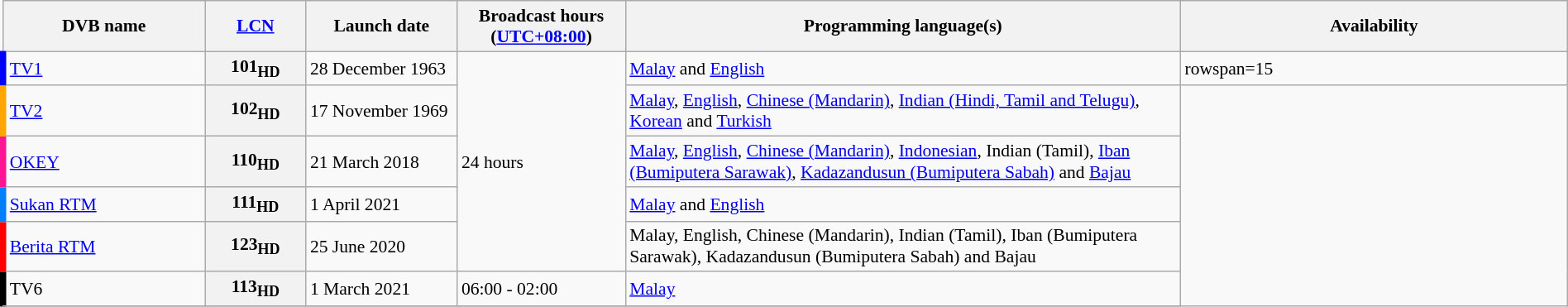<table class="wikitable" style="font-size:90%; width:100%;">
<tr>
<th width="12%">DVB name</th>
<th width="6%"><a href='#'>LCN</a></th>
<th width="9%">Launch date</th>
<th width="10%">Broadcast hours (<a href='#'>UTC+08:00</a>)</th>
<th width="33%">Programming language(s)</th>
<th width="23%">Availability</th>
</tr>
<tr>
<td style="border-left: 5px solid blue;"><a href='#'>TV1</a></td>
<th>101<sub>HD</sub></th>
<td>28 December 1963</td>
<td rowspan="5">24 hours</td>
<td><a href='#'>Malay</a> and <a href='#'>English</a></td>
<td>rowspan=15 </td>
</tr>
<tr>
<td style="border-left: 5px solid orange;"><a href='#'>TV2</a></td>
<th>102<sub>HD</sub></th>
<td>17 November 1969</td>
<td><a href='#'>Malay</a>, <a href='#'>English</a>, <a href='#'>Chinese (Mandarin)</a>, <a href='#'>Indian (Hindi, Tamil and Telugu)</a>, <a href='#'>Korean</a> and <a href='#'>Turkish</a></td>
</tr>
<tr>
<td style="border-left: 5px solid deeppink;"><a href='#'>OKEY</a></td>
<th>110<sub>HD</sub></th>
<td>21 March 2018</td>
<td><a href='#'>Malay</a>, <a href='#'>English</a>, <a href='#'>Chinese (Mandarin)</a>, <a href='#'>Indonesian</a>, Indian (Tamil), <a href='#'>Iban (Bumiputera Sarawak)</a>, <a href='#'>Kadazandusun (Bumiputera Sabah)</a> and <a href='#'>Bajau</a></td>
</tr>
<tr>
<td style="border-left: 5px solid #007FFF;"><a href='#'>Sukan RTM</a></td>
<th>111<sub>HD</sub></th>
<td>1 April 2021</td>
<td><a href='#'>Malay</a> and <a href='#'>English</a></td>
</tr>
<tr>
<td style="border-left: 5px solid red"><a href='#'>Berita RTM</a></td>
<th>123<sub>HD</sub></th>
<td>25 June 2020</td>
<td>Malay, English, Chinese (Mandarin), Indian (Tamil), Iban (Bumiputera Sarawak), Kadazandusun (Bumiputera Sabah) and Bajau</td>
</tr>
<tr>
<td style="border-left: 5px solid #000000;">TV6</td>
<th>113<sub>HD</sub></th>
<td>1 March 2021</td>
<td>06:00 - 02:00</td>
<td><a href='#'>Malay</a></td>
</tr>
<tr>
</tr>
</table>
